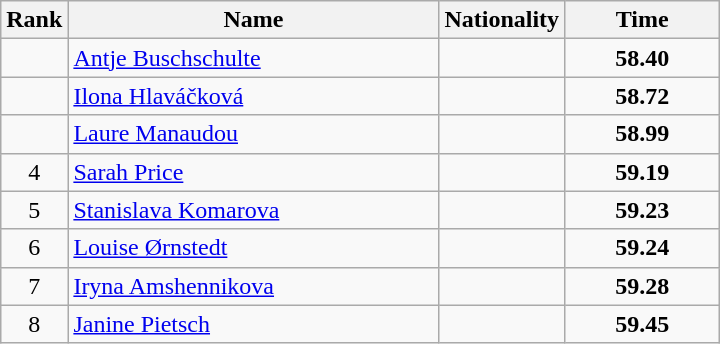<table class="wikitable">
<tr>
<th>Rank</th>
<th style="width: 15em">Name</th>
<th>Nationality</th>
<th style="width: 6em">Time</th>
</tr>
<tr>
<td align="center"></td>
<td><a href='#'>Antje Buschschulte</a></td>
<td></td>
<td align="center"><strong>58.40</strong></td>
</tr>
<tr>
<td align="center"></td>
<td><a href='#'>Ilona Hlaváčková</a></td>
<td></td>
<td align="center"><strong>58.72</strong></td>
</tr>
<tr>
<td align="center"></td>
<td><a href='#'>Laure Manaudou</a></td>
<td></td>
<td align="center"><strong>58.99</strong></td>
</tr>
<tr>
<td align="center">4</td>
<td><a href='#'>Sarah Price</a></td>
<td></td>
<td align="center"><strong>59.19</strong></td>
</tr>
<tr>
<td align="center">5</td>
<td><a href='#'>Stanislava Komarova</a></td>
<td></td>
<td align="center"><strong>59.23</strong></td>
</tr>
<tr>
<td align="center">6</td>
<td><a href='#'>Louise Ørnstedt</a></td>
<td></td>
<td align="center"><strong>59.24</strong></td>
</tr>
<tr>
<td align="center">7</td>
<td><a href='#'>Iryna Amshennikova</a></td>
<td></td>
<td align="center"><strong>59.28</strong></td>
</tr>
<tr>
<td align="center">8</td>
<td><a href='#'>Janine Pietsch</a></td>
<td></td>
<td align="center"><strong>59.45</strong></td>
</tr>
</table>
